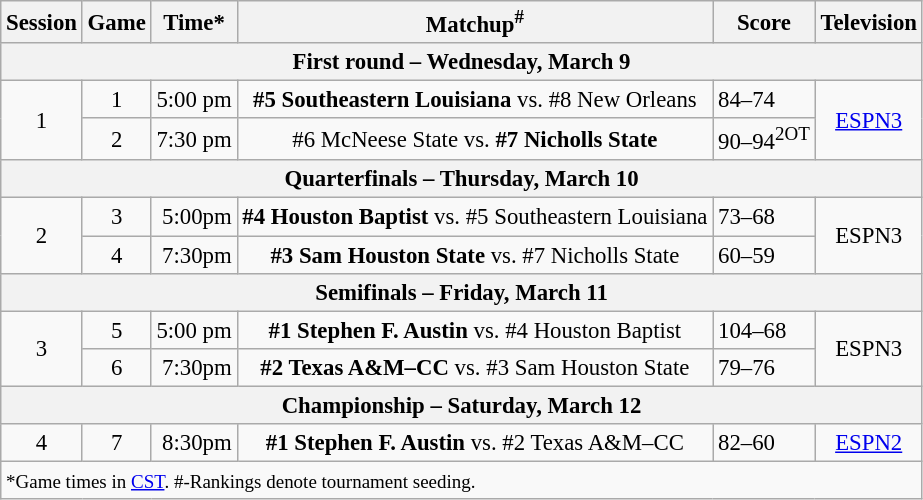<table class="wikitable" style="font-size: 95%">
<tr>
<th>Session</th>
<th>Game</th>
<th>Time*</th>
<th>Matchup<sup>#</sup></th>
<th>Score</th>
<th>Television</th>
</tr>
<tr>
<th colspan=6>First round – Wednesday, March 9</th>
</tr>
<tr>
<td rowspan=2 align=center>1</td>
<td align=center>1</td>
<td align=right>5:00 pm</td>
<td align=center><strong>#5 Southeastern Louisiana</strong> vs. #8 New Orleans</td>
<td>84–74</td>
<td rowspan=2 align=center><a href='#'>ESPN3</a></td>
</tr>
<tr>
<td align=center>2</td>
<td align=right>7:30 pm</td>
<td align=center>#6 McNeese State vs. <strong>#7 Nicholls State</strong></td>
<td>90–94<sup>2OT</sup></td>
</tr>
<tr>
<th colspan=6>Quarterfinals – Thursday, March 10</th>
</tr>
<tr>
<td rowspan=2 align=center>2</td>
<td align=center>3</td>
<td align=right>5:00pm</td>
<td align=center><strong>#4 Houston Baptist</strong> vs. #5 Southeastern Louisiana</td>
<td>73–68</td>
<td rowspan=2 align=center>ESPN3</td>
</tr>
<tr>
<td align=center>4</td>
<td align=right>7:30pm</td>
<td align=center><strong>#3 Sam Houston State</strong> vs. #7 Nicholls State</td>
<td>60–59</td>
</tr>
<tr>
<th colspan=6>Semifinals – Friday, March 11</th>
</tr>
<tr>
<td rowspan=2 align=center>3</td>
<td align=center>5</td>
<td align=right>5:00 pm</td>
<td align=center><strong>#1 Stephen F. Austin</strong> vs. #4 Houston Baptist</td>
<td>104–68</td>
<td rowspan=2 align=center>ESPN3</td>
</tr>
<tr>
<td align=center>6</td>
<td align=right>7:30pm</td>
<td align=center><strong>#2 Texas A&M–CC</strong> vs. #3 Sam Houston State</td>
<td>79–76</td>
</tr>
<tr>
<th colspan=6>Championship – Saturday, March 12</th>
</tr>
<tr>
<td rowspan=1 align=center>4</td>
<td align=center>7</td>
<td align=right>8:30pm</td>
<td align=center><strong>#1 Stephen F. Austin</strong> vs. #2 Texas A&M–CC</td>
<td>82–60</td>
<td rowspan=1 align=center><a href='#'>ESPN2</a></td>
</tr>
<tr>
<td colspan=6><small>*Game times in <a href='#'>CST</a>. #-Rankings denote tournament seeding.</small></td>
</tr>
</table>
